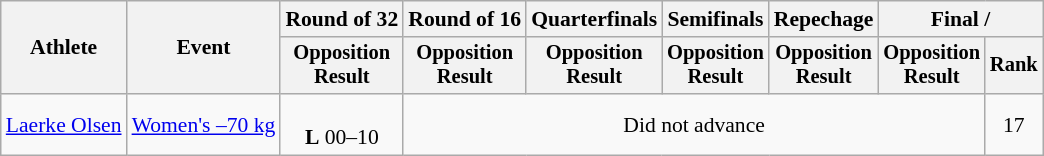<table class="wikitable" style="font-size:90%">
<tr>
<th rowspan="2">Athlete</th>
<th rowspan="2">Event</th>
<th>Round of 32</th>
<th>Round of 16</th>
<th>Quarterfinals</th>
<th>Semifinals</th>
<th>Repechage</th>
<th colspan=2>Final / </th>
</tr>
<tr style="font-size:95%">
<th>Opposition<br>Result</th>
<th>Opposition<br>Result</th>
<th>Opposition<br>Result</th>
<th>Opposition<br>Result</th>
<th>Opposition<br>Result</th>
<th>Opposition<br>Result</th>
<th>Rank</th>
</tr>
<tr align=center>
<td align=left><a href='#'>Laerke Olsen</a></td>
<td align=left><a href='#'>Women's –70 kg</a></td>
<td><br><strong>L</strong> 00–10</td>
<td colspan=5>Did not advance</td>
<td>17</td>
</tr>
</table>
